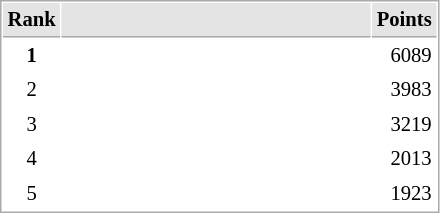<table cellspacing="1" cellpadding="3" style="border:1px solid #AAAAAA;font-size:86%">
<tr bgcolor="#E4E4E4">
<th style="border-bottom:1px solid #AAAAAA" width=10>Rank</th>
<th style="border-bottom:1px solid #AAAAAA" width=200></th>
<th style="border-bottom:1px solid #AAAAAA" width=20>Points</th>
</tr>
<tr>
<td align="center"><strong>1</strong></td>
<td><strong></strong></td>
<td align="right">6089</td>
</tr>
<tr>
<td align="center">2</td>
<td></td>
<td align="right">3983</td>
</tr>
<tr>
<td align="center">3</td>
<td></td>
<td align="right">3219</td>
</tr>
<tr>
<td align="center">4</td>
<td></td>
<td align="right">2013</td>
</tr>
<tr>
<td align="center">5</td>
<td></td>
<td align="right">1923</td>
</tr>
</table>
